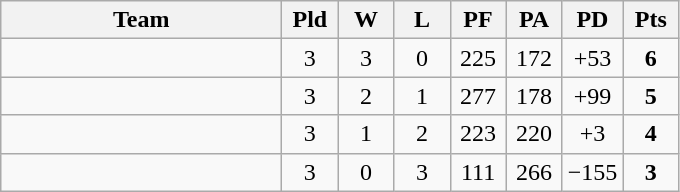<table class=wikitable style="text-align:center">
<tr>
<th width=180>Team</th>
<th width=30>Pld</th>
<th width=30>W</th>
<th width=30>L</th>
<th width=30>PF</th>
<th width=30>PA</th>
<th width=30>PD</th>
<th width=30>Pts</th>
</tr>
<tr>
<td align="left"></td>
<td>3</td>
<td>3</td>
<td>0</td>
<td>225</td>
<td>172</td>
<td>+53</td>
<td><strong>6</strong></td>
</tr>
<tr>
<td align="left"></td>
<td>3</td>
<td>2</td>
<td>1</td>
<td>277</td>
<td>178</td>
<td>+99</td>
<td><strong>5</strong></td>
</tr>
<tr>
<td align="left"></td>
<td>3</td>
<td>1</td>
<td>2</td>
<td>223</td>
<td>220</td>
<td>+3</td>
<td><strong>4</strong></td>
</tr>
<tr>
<td align="left"></td>
<td>3</td>
<td>0</td>
<td>3</td>
<td>111</td>
<td>266</td>
<td>−155</td>
<td><strong>3</strong></td>
</tr>
</table>
